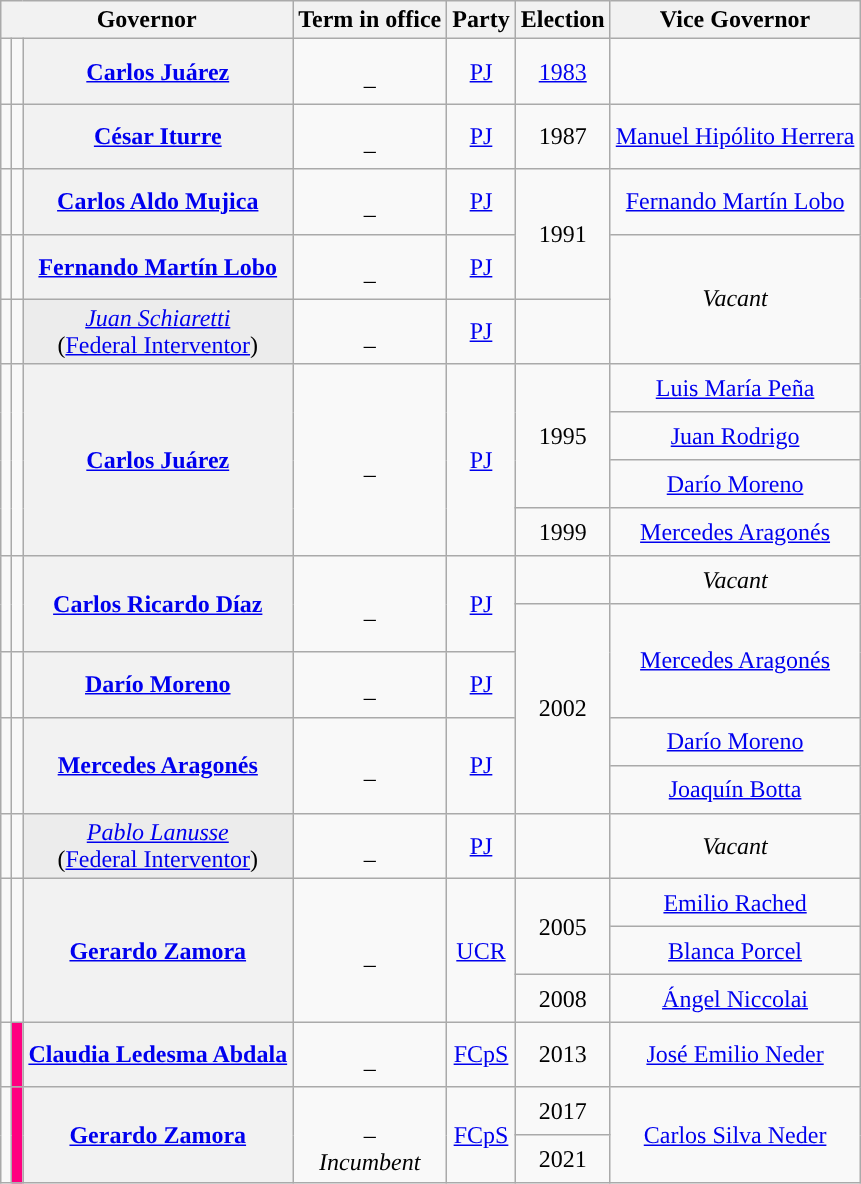<table class="wikitable sortable" style="text-align: center;">
<tr>
<th scope="col" colspan="3">Governor</th>
<th scope="col">Term in office</th>
<th scope="col">Party</th>
<th scope="col">Election</th>
<th scope="col">Vice Governor</th>
</tr>
<tr style="height:2em;">
<td data-sort-value="Juárez, Carlos"></td>
<td style="background:"></td>
<th scope="row"><a href='#'>Carlos Juárez</a></th>
<td><br>–<br></td>
<td><a href='#'>PJ</a></td>
<td><a href='#'>1983</a></td>
<td></td>
</tr>
<tr style="height:2em;">
<td data-sort-value="Iturre, César"></td>
<td style="background:"></td>
<th scope="row"><a href='#'>César Iturre</a></th>
<td><br>–<br></td>
<td><a href='#'>PJ</a></td>
<td>1987</td>
<td data-sort-value="Herrera, Manuel Hipólito"><a href='#'>Manuel Hipólito Herrera</a></td>
</tr>
<tr style="height:2em;">
<td data-sort-value="Mujica, Carlos"></td>
<td style="background:"></td>
<th scope="row"><a href='#'>Carlos Aldo Mujica</a></th>
<td><br>–<br></td>
<td><a href='#'>PJ</a></td>
<td rowspan="2">1991</td>
<td data-sort-value="Lobo, Fernando Martín"><a href='#'>Fernando Martín Lobo</a></td>
</tr>
<tr style="height:2em;">
<td data-sort-value="Lobo, Fernando Martín"></td>
<td style="background:"></td>
<th scope="row"><a href='#'>Fernando Martín Lobo</a></th>
<td><br>–<br></td>
<td><a href='#'>PJ</a></td>
<td rowspan="2"><em>Vacant</em></td>
</tr>
<tr style="height:2em;">
<td data-sort-value="Schiaretti, Juan"></td>
<td style="background:"></td>
<td style="background:#ececec;" scope="row"><em><a href='#'>Juan Schiaretti</a></em><br>(<a href='#'>Federal Interventor</a>)</td>
<td><br>–<br></td>
<td><a href='#'>PJ</a></td>
<td></td>
</tr>
<tr style="height:2em;">
<td rowspan="4" data-sort-value="Juárez, Carlos"></td>
<td rowspan="4" style="background:"></td>
<th rowspan="4" scope="row"><a href='#'>Carlos Juárez</a></th>
<td rowspan="4"><br>–<br></td>
<td rowspan="4"><a href='#'>PJ</a></td>
<td rowspan="3">1995</td>
<td data-sort-value="Peña, Luis María"><a href='#'>Luis María Peña</a></td>
</tr>
<tr style="height:2em;">
<td data-sort-value="Rodrigo, Juan"><a href='#'>Juan Rodrigo</a></td>
</tr>
<tr style="height:2em;">
<td data-sort-value="Moreno, Darío"><a href='#'>Darío Moreno</a></td>
</tr>
<tr style="height:2em;">
<td>1999</td>
<td data-sort-value="Aragonés, Mercedes"><a href='#'>Mercedes Aragonés</a></td>
</tr>
<tr style="height:2em;">
<td rowspan="2" data-sort-value="Díaz, Carlos Ricardo"></td>
<td rowspan="2" style="background:"></td>
<th rowspan="2" scope="row"><a href='#'>Carlos Ricardo Díaz</a></th>
<td rowspan="2"><br>–<br></td>
<td rowspan="2"><a href='#'>PJ</a></td>
<td></td>
<td><em>Vacant</em></td>
</tr>
<tr style="height:2em;">
<td rowspan="4">2002</td>
<td rowspan="2" data-sort-value="Aragonés, Mercedes"><a href='#'>Mercedes Aragonés</a></td>
</tr>
<tr style="height:2em;">
<td data-sort-value="Moreno, Darío"></td>
<td style="background:"></td>
<th scope="row"><a href='#'>Darío Moreno</a></th>
<td><br>–<br></td>
<td><a href='#'>PJ</a></td>
</tr>
<tr style="height:2em;">
<td rowspan="2" data-sort-value="Aragonés, Mercedes"></td>
<td rowspan="2" style="background:"></td>
<th rowspan="2" scope="row"><a href='#'>Mercedes Aragonés</a></th>
<td rowspan="2"><br>–<br></td>
<td rowspan="2"><a href='#'>PJ</a></td>
<td data-sort-value="Moreno, Darío"><a href='#'>Darío Moreno</a></td>
</tr>
<tr style="height:2em;">
<td data-sort-value="Botta, Joaquín"><a href='#'>Joaquín Botta</a></td>
</tr>
<tr style="height:2em;">
<td data-sort-value="Lanusse, Pablo"></td>
<td style="background:"></td>
<td style="background:#ececec;" scope="row"><em><a href='#'>Pablo Lanusse</a></em><br>(<a href='#'>Federal Interventor</a>)</td>
<td><br>–<br></td>
<td><a href='#'>PJ</a></td>
<td></td>
<td><em>Vacant</em></td>
</tr>
<tr style="height:2em;">
<td rowspan="3" data-sort-value="Zamora, Gerardo"></td>
<td rowspan="3" style="background:"></td>
<th rowspan="3" scope="row"><a href='#'>Gerardo Zamora</a></th>
<td rowspan="3"><br>–<br></td>
<td rowspan="3"><a href='#'>UCR</a></td>
<td rowspan="2">2005</td>
<td data-sort-value="Rached, Emilio"><a href='#'>Emilio Rached</a></td>
</tr>
<tr style="height:2em;">
<td data-sort-value="Porcel, Blanca"><a href='#'>Blanca Porcel</a></td>
</tr>
<tr style="height:2em;">
<td>2008</td>
<td data-sort-value="Niccolai, Ángel"><a href='#'>Ángel Niccolai</a></td>
</tr>
<tr style="height:2em;">
<td data-sort-value="Ledesma Abdala, Claudia"></td>
<td style="background:#FF0080;"></td>
<th scope="row"><a href='#'>Claudia Ledesma Abdala</a></th>
<td><br>–<br></td>
<td><a href='#'>FCpS</a></td>
<td>2013</td>
<td data-sort-value="Neder, José Emilio"><a href='#'>José Emilio Neder</a></td>
</tr>
<tr style="height:2em;">
<td rowspan="2" data-sort-value="Zamora, Gerardo"></td>
<td rowspan="2" style="background:#FF0080;"></td>
<th rowspan="2" scope="row"><a href='#'>Gerardo Zamora</a></th>
<td rowspan="2"><br>–<br><em>Incumbent</em></td>
<td rowspan="2"><a href='#'>FCpS</a></td>
<td>2017</td>
<td rowspan="2" data-sort-value="Silva Neder, Carlos"><a href='#'>Carlos Silva Neder</a></td>
</tr>
<tr style="height:2em;">
<td>2021</td>
</tr>
</table>
